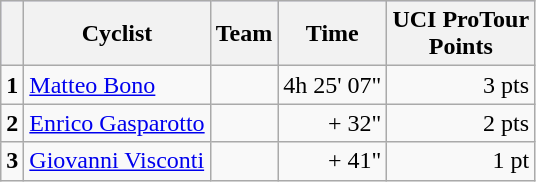<table class="wikitable">
<tr style="background:#ccccff;">
<th></th>
<th>Cyclist</th>
<th>Team</th>
<th>Time</th>
<th>UCI ProTour<br>Points</th>
</tr>
<tr>
<td><strong>1</strong></td>
<td> <a href='#'>Matteo Bono</a></td>
<td></td>
<td align="right">4h 25' 07"</td>
<td align="right">3 pts</td>
</tr>
<tr>
<td><strong>2</strong></td>
<td> <a href='#'>Enrico Gasparotto</a></td>
<td></td>
<td align="right">+ 32"</td>
<td align="right">2 pts</td>
</tr>
<tr>
<td><strong>3</strong></td>
<td> <a href='#'>Giovanni Visconti</a></td>
<td></td>
<td align="right">+ 41"</td>
<td align="right">1 pt</td>
</tr>
</table>
